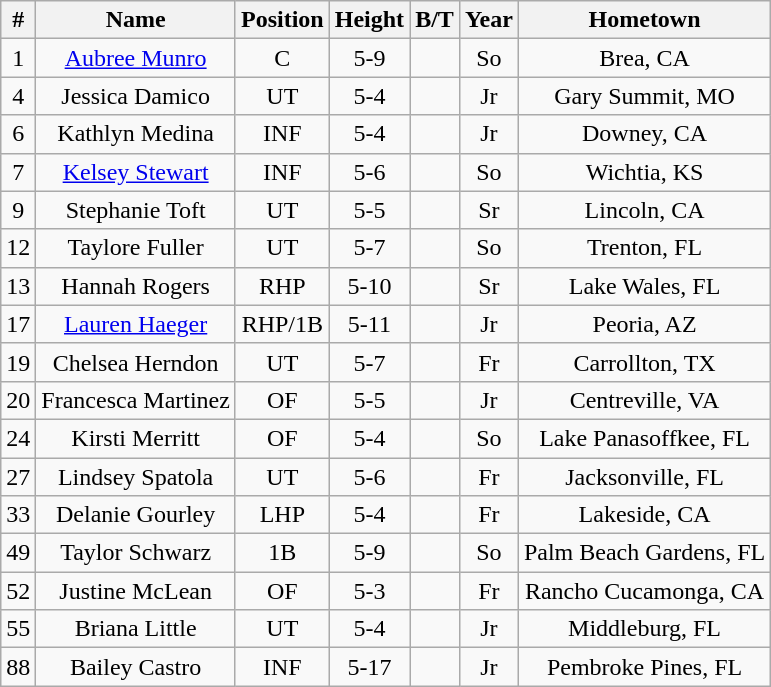<table class="wikitable">
<tr>
<th>#</th>
<th>Name</th>
<th>Position</th>
<th>Height</th>
<th>B/T</th>
<th>Year</th>
<th>Hometown</th>
</tr>
<tr align=center>
<td>1</td>
<td><a href='#'>Aubree Munro</a></td>
<td>C</td>
<td>5-9</td>
<td></td>
<td>So</td>
<td>Brea, CA</td>
</tr>
<tr align=center>
<td>4</td>
<td>Jessica Damico</td>
<td>UT</td>
<td>5-4</td>
<td></td>
<td>Jr</td>
<td>Gary Summit, MO</td>
</tr>
<tr align=center>
<td>6</td>
<td>Kathlyn Medina</td>
<td>INF</td>
<td>5-4</td>
<td></td>
<td>Jr</td>
<td>Downey, CA</td>
</tr>
<tr align=center>
<td>7</td>
<td><a href='#'>Kelsey Stewart</a></td>
<td>INF</td>
<td>5-6</td>
<td></td>
<td>So</td>
<td>Wichtia, KS</td>
</tr>
<tr align=center>
<td>9</td>
<td>Stephanie Toft</td>
<td>UT</td>
<td>5-5</td>
<td></td>
<td>Sr</td>
<td>Lincoln, CA</td>
</tr>
<tr align=center>
<td>12</td>
<td>Taylore Fuller</td>
<td>UT</td>
<td>5-7</td>
<td></td>
<td>So</td>
<td>Trenton, FL</td>
</tr>
<tr align=center>
<td>13</td>
<td>Hannah Rogers</td>
<td>RHP</td>
<td>5-10</td>
<td></td>
<td>Sr</td>
<td>Lake Wales, FL</td>
</tr>
<tr align=center>
<td>17</td>
<td><a href='#'>Lauren Haeger</a></td>
<td>RHP/1B</td>
<td>5-11</td>
<td></td>
<td>Jr</td>
<td>Peoria, AZ</td>
</tr>
<tr align=center>
<td>19</td>
<td>Chelsea Herndon</td>
<td>UT</td>
<td>5-7</td>
<td></td>
<td>Fr</td>
<td>Carrollton, TX</td>
</tr>
<tr align=center>
<td>20</td>
<td>Francesca Martinez</td>
<td>OF</td>
<td>5-5</td>
<td></td>
<td>Jr</td>
<td>Centreville, VA</td>
</tr>
<tr align=center>
<td>24</td>
<td>Kirsti Merritt</td>
<td>OF</td>
<td>5-4</td>
<td></td>
<td>So</td>
<td>Lake Panasoffkee, FL</td>
</tr>
<tr align=center>
<td>27</td>
<td>Lindsey Spatola</td>
<td>UT</td>
<td>5-6</td>
<td></td>
<td>Fr</td>
<td>Jacksonville, FL</td>
</tr>
<tr align=center>
<td>33</td>
<td>Delanie Gourley</td>
<td>LHP</td>
<td>5-4</td>
<td></td>
<td>Fr</td>
<td>Lakeside, CA</td>
</tr>
<tr align=center>
<td>49</td>
<td>Taylor Schwarz</td>
<td>1B</td>
<td>5-9</td>
<td></td>
<td>So</td>
<td>Palm Beach Gardens, FL</td>
</tr>
<tr align=center>
<td>52</td>
<td>Justine McLean</td>
<td>OF</td>
<td>5-3</td>
<td></td>
<td>Fr</td>
<td>Rancho Cucamonga, CA</td>
</tr>
<tr align=center>
<td>55</td>
<td>Briana Little</td>
<td>UT</td>
<td>5-4</td>
<td></td>
<td>Jr</td>
<td>Middleburg, FL</td>
</tr>
<tr align=center>
<td>88</td>
<td>Bailey Castro</td>
<td>INF</td>
<td>5-17</td>
<td></td>
<td>Jr</td>
<td>Pembroke Pines, FL</td>
</tr>
</table>
